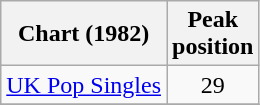<table class="wikitable sortable">
<tr>
<th>Chart (1982)</th>
<th>Peak<br>position</th>
</tr>
<tr>
<td><a href='#'>UK Pop Singles</a></td>
<td align="center">29</td>
</tr>
<tr>
</tr>
</table>
